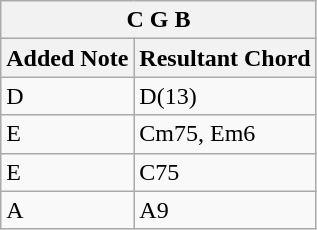<table class="wikitable">
<tr>
<th colspan="2">C G B</th>
</tr>
<tr>
<th>Added Note</th>
<th>Resultant Chord</th>
</tr>
<tr>
<td>D</td>
<td>D(13)</td>
</tr>
<tr>
<td>E</td>
<td>Cm75, Em6</td>
</tr>
<tr>
<td>E</td>
<td>C75</td>
</tr>
<tr>
<td>A</td>
<td>A9</td>
</tr>
</table>
